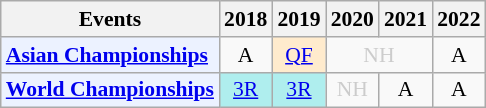<table class="wikitable" style="font-size: 90%; text-align:center">
<tr>
<th>Events</th>
<th>2018</th>
<th>2019</th>
<th>2020</th>
<th>2021</th>
<th>2022</th>
</tr>
<tr>
<td bgcolor="#ECF2FF"; align="left"><strong><a href='#'>Asian Championships</a></strong></td>
<td>A</td>
<td bgcolor=FFEBCD><a href='#'>QF</a></td>
<td colspan="2" style=color:#ccc>NH</td>
<td>A</td>
</tr>
<tr>
<td bgcolor="#ECF2FF"; align="left"><strong><a href='#'>World Championships</a></strong></td>
<td bgcolor=AFEEEE><a href='#'>3R</a></td>
<td bgcolor=AFEEEE><a href='#'>3R</a></td>
<td style=color:#ccc>NH</td>
<td>A</td>
<td>A</td>
</tr>
</table>
